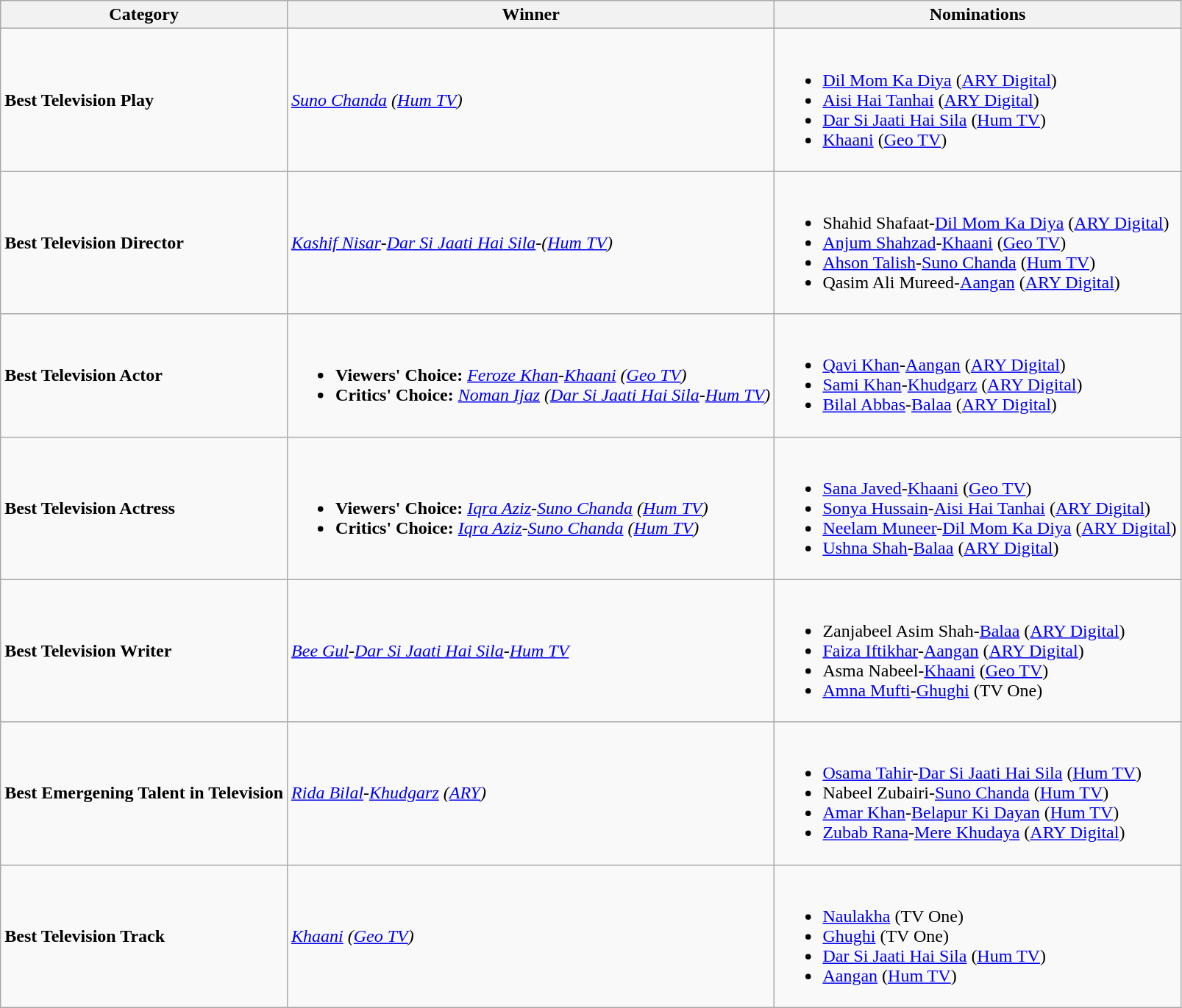<table class="wikitable style">
<tr>
<th>Category</th>
<th>Winner</th>
<th>Nominations</th>
</tr>
<tr>
<td><strong>Best Television Play</strong></td>
<td><em><a href='#'>Suno Chanda</a> (<a href='#'>Hum TV</a>)</em></td>
<td><br><ul><li><a href='#'>Dil Mom Ka Diya</a> (<a href='#'>ARY Digital</a>)</li><li><a href='#'>Aisi Hai Tanhai</a> (<a href='#'>ARY Digital</a>)</li><li><a href='#'>Dar Si Jaati Hai Sila</a> (<a href='#'>Hum TV</a>)</li><li><a href='#'>Khaani</a> (<a href='#'>Geo TV</a>)</li></ul></td>
</tr>
<tr>
<td><strong>Best Television Director</strong></td>
<td><em><a href='#'>Kashif Nisar</a>-<a href='#'>Dar Si Jaati Hai Sila</a>-(<a href='#'>Hum TV</a>)</em></td>
<td><br><ul><li>Shahid Shafaat-<a href='#'>Dil Mom Ka Diya</a> (<a href='#'>ARY Digital</a>)</li><li><a href='#'>Anjum Shahzad</a>-<a href='#'>Khaani</a> (<a href='#'>Geo TV</a>)</li><li><a href='#'>Ahson Talish</a>-<a href='#'>Suno Chanda</a> (<a href='#'>Hum TV</a>)</li><li>Qasim Ali Mureed-<a href='#'>Aangan</a> (<a href='#'>ARY Digital</a>)</li></ul></td>
</tr>
<tr>
<td><strong>Best Television Actor</strong></td>
<td><br><ul><li><strong>Viewers' Choice:</strong> <em><a href='#'>Feroze Khan</a>-<a href='#'>Khaani</a> (<a href='#'>Geo TV</a>)</em></li><li><strong>Critics' Choice:</strong> <em><a href='#'>Noman Ijaz</a> (<a href='#'>Dar Si Jaati Hai Sila</a>-<a href='#'>Hum TV</a>)</em></li></ul></td>
<td><br><ul><li><a href='#'>Qavi Khan</a>-<a href='#'>Aangan</a> (<a href='#'>ARY Digital</a>)</li><li><a href='#'>Sami Khan</a>-<a href='#'>Khudgarz</a> (<a href='#'>ARY Digital</a>)</li><li><a href='#'>Bilal Abbas</a>-<a href='#'>Balaa</a> (<a href='#'>ARY Digital</a>)</li></ul></td>
</tr>
<tr>
<td><strong>Best Television Actress</strong></td>
<td><br><ul><li><strong>Viewers' Choice:</strong> <em><a href='#'>Iqra Aziz</a>-<a href='#'>Suno Chanda</a> (<a href='#'>Hum TV</a>)</em></li><li><strong>Critics' Choice:</strong> <em><a href='#'>Iqra Aziz</a>-<a href='#'>Suno Chanda</a> (<a href='#'>Hum TV</a>)</em></li></ul></td>
<td><br><ul><li><a href='#'>Sana Javed</a>-<a href='#'>Khaani</a> (<a href='#'>Geo TV</a>)</li><li><a href='#'>Sonya Hussain</a>-<a href='#'>Aisi Hai Tanhai</a> (<a href='#'>ARY Digital</a>)</li><li><a href='#'>Neelam Muneer</a>-<a href='#'>Dil Mom Ka Diya</a> (<a href='#'>ARY Digital</a>)</li><li><a href='#'>Ushna Shah</a>-<a href='#'>Balaa</a> (<a href='#'>ARY Digital</a>)</li></ul></td>
</tr>
<tr>
<td><strong>Best Television Writer</strong></td>
<td><em><a href='#'>Bee Gul</a>-<a href='#'>Dar Si Jaati Hai Sila</a>-<a href='#'>Hum TV</a></em></td>
<td><br><ul><li>Zanjabeel Asim Shah-<a href='#'>Balaa</a> (<a href='#'>ARY Digital</a>)</li><li><a href='#'>Faiza Iftikhar</a>-<a href='#'>Aangan</a> (<a href='#'>ARY Digital</a>)</li><li>Asma Nabeel-<a href='#'>Khaani</a> (<a href='#'>Geo TV</a>)</li><li><a href='#'>Amna Mufti</a>-<a href='#'>Ghughi</a> (TV One)</li></ul></td>
</tr>
<tr>
<td><strong>Best Emergening Talent in Television</strong></td>
<td><em><a href='#'>Rida Bilal</a>-<a href='#'>Khudgarz</a> (<a href='#'>ARY</a>)</em></td>
<td><br><ul><li><a href='#'>Osama Tahir</a>-<a href='#'>Dar Si Jaati Hai Sila</a> (<a href='#'>Hum TV</a>)</li><li>Nabeel Zubairi-<a href='#'>Suno Chanda</a> (<a href='#'>Hum TV</a>)</li><li><a href='#'>Amar Khan</a>-<a href='#'>Belapur Ki Dayan</a> (<a href='#'>Hum TV</a>)</li><li><a href='#'>Zubab Rana</a>-<a href='#'>Mere Khudaya</a> (<a href='#'>ARY Digital</a>)</li></ul></td>
</tr>
<tr>
<td><strong>Best Television Track</strong></td>
<td><em><a href='#'>Khaani</a> (<a href='#'>Geo TV</a>)</em></td>
<td><br><ul><li><a href='#'>Naulakha</a> (TV One)</li><li><a href='#'>Ghughi</a> (TV One)</li><li><a href='#'>Dar Si Jaati Hai Sila</a> (<a href='#'>Hum TV</a>)</li><li><a href='#'>Aangan</a> (<a href='#'>Hum TV</a>)</li></ul></td>
</tr>
</table>
